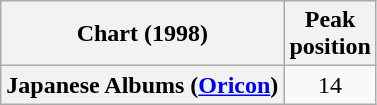<table class="wikitable plainrowheaders" style="text-align:center">
<tr>
<th scope="col">Chart (1998)</th>
<th scope="col">Peak<br> position</th>
</tr>
<tr>
<th scope="row">Japanese Albums (<a href='#'>Oricon</a>)</th>
<td>14</td>
</tr>
</table>
